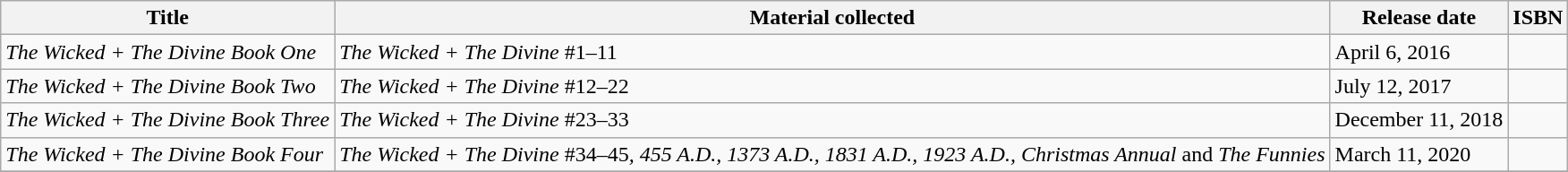<table class="wikitable">
<tr>
<th>Title</th>
<th>Material collected</th>
<th>Release date</th>
<th>ISBN</th>
</tr>
<tr>
<td><em>The Wicked + The Divine Book One</em></td>
<td><em>The Wicked + The Divine</em> #1–11</td>
<td>April 6, 2016</td>
<td></td>
</tr>
<tr>
<td><em>The Wicked + The Divine Book Two</em></td>
<td><em>The Wicked + The Divine</em> #12–22</td>
<td>July 12, 2017</td>
<td></td>
</tr>
<tr>
<td><em>The Wicked + The Divine Book Three</em></td>
<td><em>The Wicked + The Divine</em> #23–33</td>
<td>December 11, 2018</td>
<td></td>
</tr>
<tr>
<td><em>The Wicked + The Divine Book Four</em></td>
<td><em>The Wicked + The Divine</em> #34–45<em>, 455 A.D., 1373 A.D., 1831 A.D., 1923 A.D., Christmas Annual</em> and <em>The Funnies</em></td>
<td>March 11, 2020</td>
<td></td>
</tr>
<tr>
</tr>
</table>
